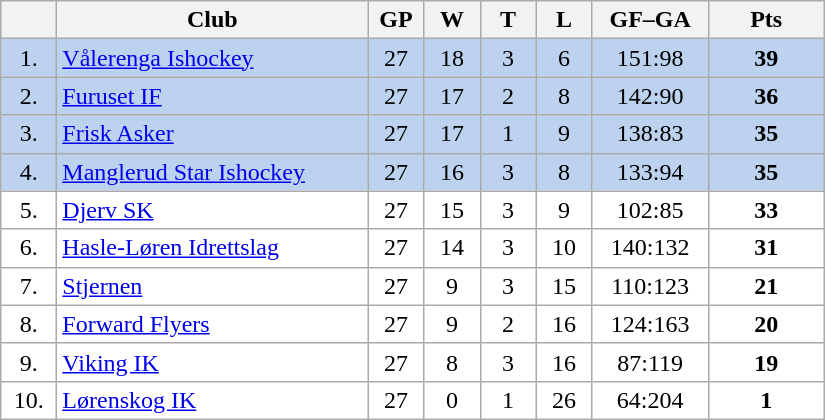<table class="wikitable">
<tr>
<th width="30"></th>
<th width="200">Club</th>
<th width="30">GP</th>
<th width="30">W</th>
<th width="30">T</th>
<th width="30">L</th>
<th width="70">GF–GA</th>
<th width="70">Pts</th>
</tr>
<tr bgcolor="#BCD2EE" align="center">
<td>1.</td>
<td align="left"><a href='#'>Vålerenga Ishockey</a></td>
<td>27</td>
<td>18</td>
<td>3</td>
<td>6</td>
<td>151:98</td>
<td><strong>39</strong></td>
</tr>
<tr bgcolor="#BCD2EE" align="center">
<td>2.</td>
<td align="left"><a href='#'>Furuset IF</a></td>
<td>27</td>
<td>17</td>
<td>2</td>
<td>8</td>
<td>142:90</td>
<td><strong>36</strong></td>
</tr>
<tr bgcolor="#BCD2EE" align="center">
<td>3.</td>
<td align="left"><a href='#'>Frisk Asker</a></td>
<td>27</td>
<td>17</td>
<td>1</td>
<td>9</td>
<td>138:83</td>
<td><strong>35</strong></td>
</tr>
<tr bgcolor="#BCD2EE" align="center">
<td>4.</td>
<td align="left"><a href='#'>Manglerud Star Ishockey</a></td>
<td>27</td>
<td>16</td>
<td>3</td>
<td>8</td>
<td>133:94</td>
<td><strong>35</strong></td>
</tr>
<tr bgcolor="#FFFFFF" align="center">
<td>5.</td>
<td align="left"><a href='#'>Djerv SK</a></td>
<td>27</td>
<td>15</td>
<td>3</td>
<td>9</td>
<td>102:85</td>
<td><strong>33</strong></td>
</tr>
<tr bgcolor="#FFFFFF" align="center">
<td>6.</td>
<td align="left"><a href='#'>Hasle-Løren Idrettslag</a></td>
<td>27</td>
<td>14</td>
<td>3</td>
<td>10</td>
<td>140:132</td>
<td><strong>31</strong></td>
</tr>
<tr bgcolor="#FFFFFF" align="center">
<td>7.</td>
<td align="left"><a href='#'>Stjernen</a></td>
<td>27</td>
<td>9</td>
<td>3</td>
<td>15</td>
<td>110:123</td>
<td><strong>21</strong></td>
</tr>
<tr bgcolor="#FFFFFF" align="center">
<td>8.</td>
<td align="left"><a href='#'>Forward Flyers</a></td>
<td>27</td>
<td>9</td>
<td>2</td>
<td>16</td>
<td>124:163</td>
<td><strong>20</strong></td>
</tr>
<tr bgcolor="#FFFFFF" align="center">
<td>9.</td>
<td align="left"><a href='#'>Viking IK</a></td>
<td>27</td>
<td>8</td>
<td>3</td>
<td>16</td>
<td>87:119</td>
<td><strong>19</strong></td>
</tr>
<tr bgcolor="#FFFFFF" align="center">
<td>10.</td>
<td align="left"><a href='#'>Lørenskog IK</a></td>
<td>27</td>
<td>0</td>
<td>1</td>
<td>26</td>
<td>64:204</td>
<td><strong>1</strong></td>
</tr>
</table>
